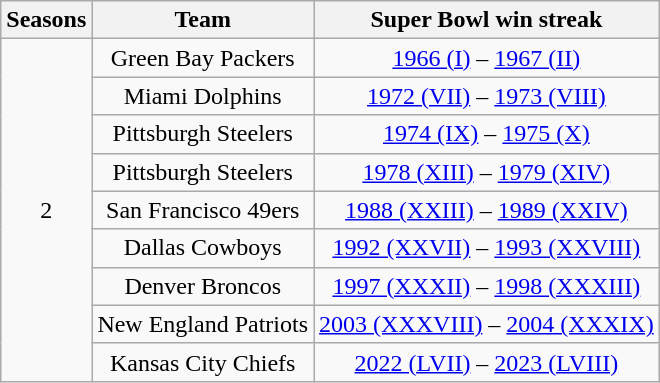<table class="wikitable sortable" style="text-align:center">
<tr>
<th>Seasons</th>
<th>Team</th>
<th>Super Bowl win streak</th>
</tr>
<tr>
<td rowspan="9">2</td>
<td>Green Bay Packers</td>
<td><a href='#'>1966 (I)</a> – <a href='#'>1967 (II)</a></td>
</tr>
<tr>
<td>Miami Dolphins</td>
<td><a href='#'>1972 (VII)</a> – <a href='#'>1973 (VIII)</a></td>
</tr>
<tr>
<td>Pittsburgh Steelers</td>
<td><a href='#'>1974 (IX)</a> – <a href='#'>1975 (X)</a></td>
</tr>
<tr>
<td>Pittsburgh Steelers</td>
<td><a href='#'>1978 (XIII)</a> – <a href='#'>1979 (XIV)</a></td>
</tr>
<tr>
<td>San Francisco 49ers</td>
<td><a href='#'>1988 (XXIII)</a> – <a href='#'>1989 (XXIV)</a></td>
</tr>
<tr>
<td>Dallas Cowboys</td>
<td><a href='#'>1992 (XXVII)</a> – <a href='#'>1993 (XXVIII)</a></td>
</tr>
<tr>
<td>Denver Broncos</td>
<td><a href='#'>1997 (XXXII)</a> – <a href='#'>1998 (XXXIII)</a></td>
</tr>
<tr>
<td>New England Patriots</td>
<td><a href='#'>2003 (XXXVIII)</a> – <a href='#'>2004 (XXXIX)</a> </td>
</tr>
<tr>
<td>Kansas City Chiefs</td>
<td><a href='#'>2022 (LVII)</a>  – <a href='#'> 2023 (LVIII)</a></td>
</tr>
</table>
